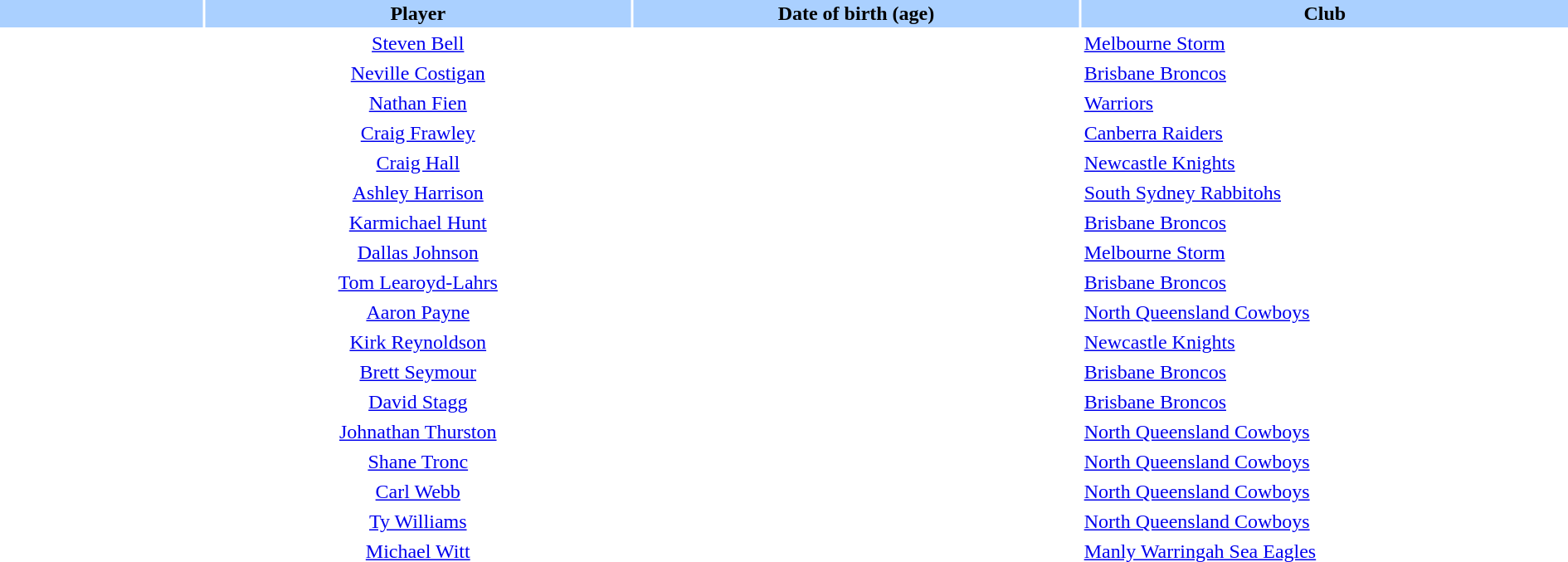<table class="sortable" border="0" cellspacing="2" cellpadding="2" style="width:100%;">
<tr style="background:#AAD0FF">
<th width=10%></th>
<th width=21%>Player</th>
<th width=22%>Date of birth (age)</th>
<th width=24%>Club</th>
</tr>
<tr>
<td style="text-align:center;"></td>
<td style="text-align:center;"><a href='#'>Steven Bell</a></td>
<td style="text-align:center;"></td>
<td> <a href='#'>Melbourne Storm</a></td>
</tr>
<tr>
<td style="text-align:center;"></td>
<td style="text-align:center;"><a href='#'>Neville Costigan</a></td>
<td style="text-align:center;"></td>
<td> <a href='#'>Brisbane Broncos</a></td>
</tr>
<tr>
<td style="text-align:center;"></td>
<td style="text-align:center;"><a href='#'>Nathan Fien</a></td>
<td style="text-align:center;"></td>
<td> <a href='#'>Warriors</a></td>
</tr>
<tr>
<td style="text-align:center;"></td>
<td style="text-align:center;"><a href='#'>Craig Frawley</a></td>
<td style="text-align:center;"></td>
<td> <a href='#'>Canberra Raiders</a></td>
</tr>
<tr>
<td style="text-align:center;"></td>
<td style="text-align:center;"><a href='#'>Craig Hall</a></td>
<td style="text-align:center;"></td>
<td> <a href='#'>Newcastle Knights</a></td>
</tr>
<tr>
<td style="text-align:center;"></td>
<td style="text-align:center;"><a href='#'>Ashley Harrison</a></td>
<td style="text-align:center;"></td>
<td> <a href='#'>South Sydney Rabbitohs</a></td>
</tr>
<tr>
<td style="text-align:center;"></td>
<td style="text-align:center;"><a href='#'>Karmichael Hunt</a></td>
<td style="text-align:center;"></td>
<td> <a href='#'>Brisbane Broncos</a></td>
</tr>
<tr>
<td style="text-align:center;"></td>
<td style="text-align:center;"><a href='#'>Dallas Johnson</a></td>
<td style="text-align:center;"></td>
<td> <a href='#'>Melbourne Storm</a></td>
</tr>
<tr>
<td style="text-align:center;"></td>
<td style="text-align:center;"><a href='#'>Tom Learoyd-Lahrs</a></td>
<td style="text-align:center;"></td>
<td> <a href='#'>Brisbane Broncos</a></td>
</tr>
<tr>
<td style="text-align:center;"></td>
<td style="text-align:center;"><a href='#'>Aaron Payne</a></td>
<td style="text-align:center;"></td>
<td> <a href='#'>North Queensland Cowboys</a></td>
</tr>
<tr>
<td style="text-align:center;"></td>
<td style="text-align:center;"><a href='#'>Kirk Reynoldson</a></td>
<td style="text-align:center;"></td>
<td> <a href='#'>Newcastle Knights</a></td>
</tr>
<tr>
<td style="text-align:center;"></td>
<td style="text-align:center;"><a href='#'>Brett Seymour</a></td>
<td style="text-align:center;"></td>
<td> <a href='#'>Brisbane Broncos</a></td>
</tr>
<tr>
<td style="text-align:center;"></td>
<td style="text-align:center;"><a href='#'>David Stagg</a></td>
<td style="text-align:center;"></td>
<td> <a href='#'>Brisbane Broncos</a></td>
</tr>
<tr>
<td style="text-align:center;"></td>
<td style="text-align:center;"><a href='#'>Johnathan Thurston</a></td>
<td style="text-align:center;"></td>
<td> <a href='#'>North Queensland Cowboys</a></td>
</tr>
<tr>
<td style="text-align:center;"></td>
<td style="text-align:center;"><a href='#'>Shane Tronc</a></td>
<td style="text-align:center;"></td>
<td> <a href='#'>North Queensland Cowboys</a></td>
</tr>
<tr>
<td style="text-align:center;"></td>
<td style="text-align:center;"><a href='#'>Carl Webb</a></td>
<td style="text-align:center;"></td>
<td> <a href='#'>North Queensland Cowboys</a></td>
</tr>
<tr>
<td style="text-align:center;"></td>
<td style="text-align:center;"><a href='#'>Ty Williams</a></td>
<td style="text-align:center;"></td>
<td> <a href='#'>North Queensland Cowboys</a></td>
</tr>
<tr>
<td style="text-align:center;"></td>
<td style="text-align:center;"><a href='#'>Michael Witt</a></td>
<td style="text-align:center;"></td>
<td> <a href='#'>Manly Warringah Sea Eagles</a></td>
</tr>
</table>
